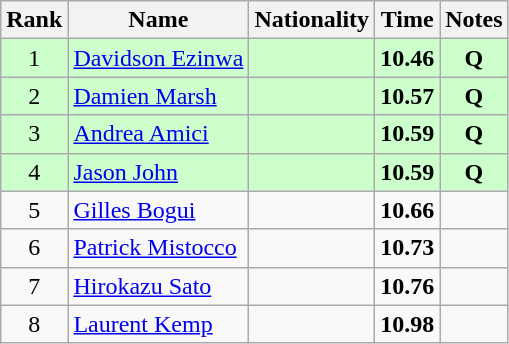<table class="wikitable sortable" style="text-align:center">
<tr>
<th>Rank</th>
<th>Name</th>
<th>Nationality</th>
<th>Time</th>
<th>Notes</th>
</tr>
<tr bgcolor=ccffcc>
<td>1</td>
<td align=left><a href='#'>Davidson Ezinwa</a></td>
<td align=left></td>
<td><strong>10.46</strong></td>
<td><strong>Q</strong></td>
</tr>
<tr bgcolor=ccffcc>
<td>2</td>
<td align=left><a href='#'>Damien Marsh</a></td>
<td align=left></td>
<td><strong>10.57</strong></td>
<td><strong>Q</strong></td>
</tr>
<tr bgcolor=ccffcc>
<td>3</td>
<td align=left><a href='#'>Andrea Amici</a></td>
<td align=left></td>
<td><strong>10.59</strong></td>
<td><strong>Q</strong></td>
</tr>
<tr bgcolor=ccffcc>
<td>4</td>
<td align=left><a href='#'>Jason John</a></td>
<td align=left></td>
<td><strong>10.59</strong></td>
<td><strong>Q</strong></td>
</tr>
<tr>
<td>5</td>
<td align=left><a href='#'>Gilles Bogui</a></td>
<td align=left></td>
<td><strong>10.66</strong></td>
<td></td>
</tr>
<tr>
<td>6</td>
<td align=left><a href='#'>Patrick Mistocco</a></td>
<td align=left></td>
<td><strong>10.73</strong></td>
<td></td>
</tr>
<tr>
<td>7</td>
<td align=left><a href='#'>Hirokazu Sato</a></td>
<td align=left></td>
<td><strong>10.76</strong></td>
<td></td>
</tr>
<tr>
<td>8</td>
<td align=left><a href='#'>Laurent Kemp</a></td>
<td align=left></td>
<td><strong>10.98</strong></td>
<td></td>
</tr>
</table>
